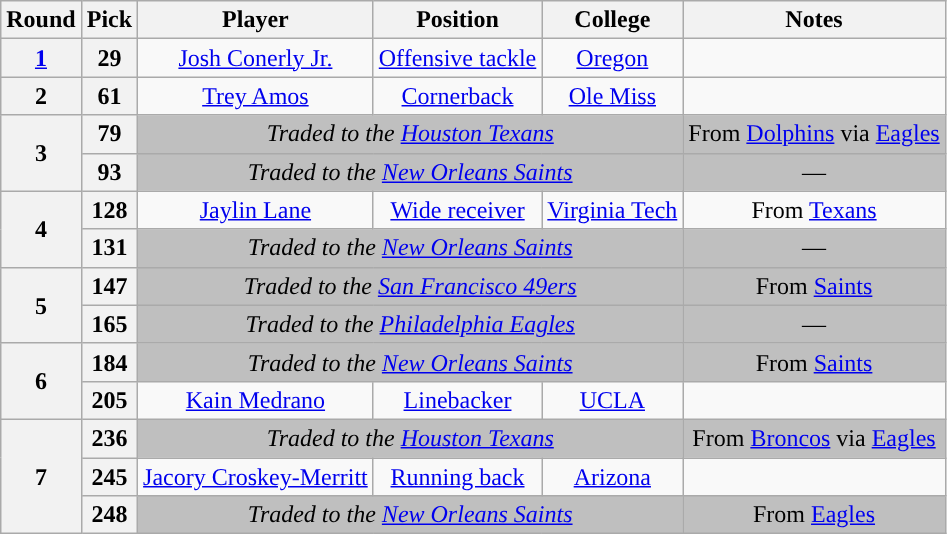<table class="wikitable" style="text-align:center">
<tr>
<th>Round</th>
<th>Pick</th>
<th>Player</th>
<th>Position</th>
<th>College</th>
<th>Notes</th>
</tr>
<tr>
<th><a href='#'>1</a></th>
<th>29</th>
<td><a href='#'>Josh Conerly Jr.</a></td>
<td><a href='#'>Offensive tackle</a></td>
<td><a href='#'>Oregon</a></td>
<td></td>
</tr>
<tr>
<th>2</th>
<th>61</th>
<td><a href='#'>Trey Amos</a></td>
<td><a href='#'>Cornerback</a></td>
<td><a href='#'>Ole Miss</a></td>
<td></td>
</tr>
<tr>
<th rowspan="2">3</th>
<th>79</th>
<td colspan="3" style="background:#BFBFBF"><em>Traded to the <a href='#'>Houston Texans</a></em></td>
<td style="background:#BFBFBF">From <a href='#'>Dolphins</a> via <a href='#'>Eagles</a></td>
</tr>
<tr>
<th>93</th>
<td colspan="3" style="background:#BFBFBF"><em>Traded to the <a href='#'>New Orleans Saints</a></em></td>
<td style="background:#BFBFBF">—</td>
</tr>
<tr>
<th rowspan="2">4</th>
<th>128</th>
<td><a href='#'>Jaylin Lane</a></td>
<td><a href='#'>Wide receiver</a></td>
<td><a href='#'>Virginia Tech</a></td>
<td>From <a href='#'>Texans</a></td>
</tr>
<tr>
<th>131</th>
<td colspan="3" style="background:#BFBFBF"><em>Traded to the <a href='#'>New Orleans Saints</a></em></td>
<td style="background:#BFBFBF">—</td>
</tr>
<tr>
<th rowspan="2">5</th>
<th>147</th>
<td colspan="3" style="background:#BFBFBF"><em>Traded to the <a href='#'>San Francisco 49ers</a></em></td>
<td style="background:#BFBFBF">From <a href='#'>Saints</a></td>
</tr>
<tr>
<th>165</th>
<td colspan="3" style="background:#BFBFBF"><em>Traded to the <a href='#'>Philadelphia Eagles</a></em></td>
<td style="background:#BFBFBF">—</td>
</tr>
<tr>
<th rowspan="2">6</th>
<th>184</th>
<td colspan="3" style="background:#BFBFBF"><em>Traded to the <a href='#'>New Orleans Saints</a></em></td>
<td style="background:#BFBFBF">From <a href='#'>Saints</a></td>
</tr>
<tr>
<th>205</th>
<td><a href='#'>Kain Medrano</a></td>
<td><a href='#'>Linebacker</a></td>
<td><a href='#'>UCLA</a></td>
<td></td>
</tr>
<tr>
<th rowspan="3">7</th>
<th>236</th>
<td colspan="3" style="background:#BFBFBF"><em>Traded to the <a href='#'>Houston Texans</a></em></td>
<td style="background:#BFBFBF">From <a href='#'>Broncos</a> via <a href='#'>Eagles</a></td>
</tr>
<tr>
<th>245</th>
<td><a href='#'>Jacory Croskey-Merritt</a></td>
<td><a href='#'>Running back</a></td>
<td><a href='#'>Arizona</a></td>
<td></td>
</tr>
<tr>
<th>248</th>
<td colspan="3" style="background:#BFBFBF"><em>Traded to the <a href='#'>New Orleans Saints</a></em></td>
<td style="background:#BFBFBF">From <a href='#'>Eagles</a></td>
</tr>
</table>
